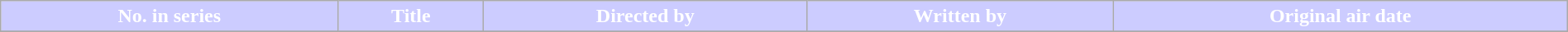<table class="wikitable plainrowheaders" style="width:100%;">
<tr style="color:white">
<th style="background: #ccccff;">No. in series</th>
<th style="background: #ccccff;">Title</th>
<th style="background: #ccccff;">Directed by</th>
<th style="background: #ccccff;">Written by</th>
<th style="background: #ccccff;">Original air date<br>





</th>
</tr>
<tr>
</tr>
</table>
